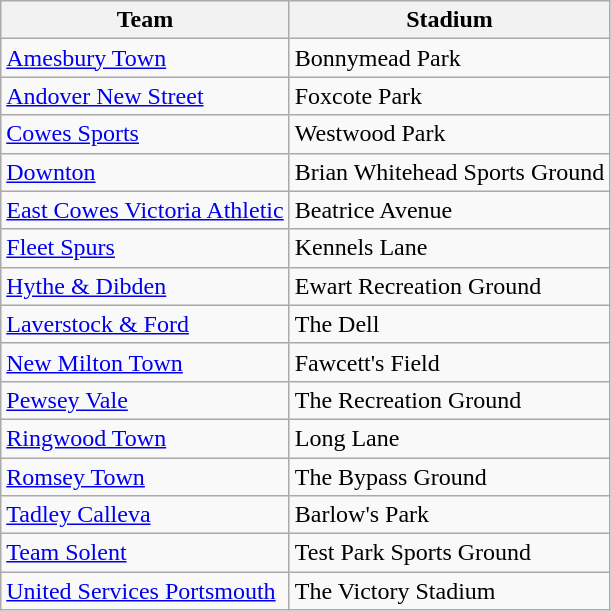<table class="wikitable sortable" style="text-align: left;">
<tr>
<th>Team</th>
<th>Stadium</th>
</tr>
<tr>
<td><a href='#'>Amesbury Town</a></td>
<td>Bonnymead Park</td>
</tr>
<tr>
<td><a href='#'>Andover New Street</a></td>
<td>Foxcote Park</td>
</tr>
<tr>
<td><a href='#'>Cowes Sports</a></td>
<td>Westwood Park</td>
</tr>
<tr>
<td><a href='#'>Downton</a></td>
<td>Brian Whitehead Sports Ground</td>
</tr>
<tr>
<td><a href='#'>East Cowes Victoria Athletic</a></td>
<td>Beatrice Avenue</td>
</tr>
<tr>
<td><a href='#'>Fleet Spurs</a></td>
<td>Kennels Lane</td>
</tr>
<tr>
<td><a href='#'>Hythe & Dibden</a></td>
<td>Ewart Recreation Ground</td>
</tr>
<tr>
<td><a href='#'>Laverstock & Ford</a></td>
<td>The Dell</td>
</tr>
<tr>
<td><a href='#'>New Milton Town</a></td>
<td>Fawcett's Field</td>
</tr>
<tr>
<td><a href='#'>Pewsey Vale</a></td>
<td>The Recreation Ground</td>
</tr>
<tr>
<td><a href='#'>Ringwood Town</a></td>
<td>Long Lane</td>
</tr>
<tr>
<td><a href='#'>Romsey Town</a></td>
<td>The Bypass Ground</td>
</tr>
<tr>
<td><a href='#'>Tadley Calleva</a></td>
<td>Barlow's Park</td>
</tr>
<tr>
<td><a href='#'>Team Solent</a></td>
<td>Test Park Sports Ground</td>
</tr>
<tr>
<td><a href='#'>United Services Portsmouth</a></td>
<td>The Victory Stadium</td>
</tr>
</table>
